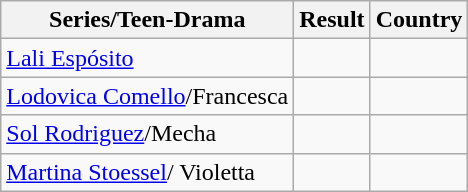<table class="wikitable">
<tr>
<th>Series/Teen-Drama</th>
<th>Result</th>
<th>Country</th>
</tr>
<tr>
<td><a href='#'>Lali Espósito</a></td>
<td></td>
<td></td>
</tr>
<tr>
<td><a href='#'>Lodovica Comello</a>/Francesca</td>
<td></td>
<td></td>
</tr>
<tr>
<td><a href='#'>Sol Rodriguez</a>/Mecha</td>
<td></td>
<td></td>
</tr>
<tr>
<td><a href='#'>Martina Stoessel</a>/ Violetta</td>
<td></td>
<td></td>
</tr>
</table>
